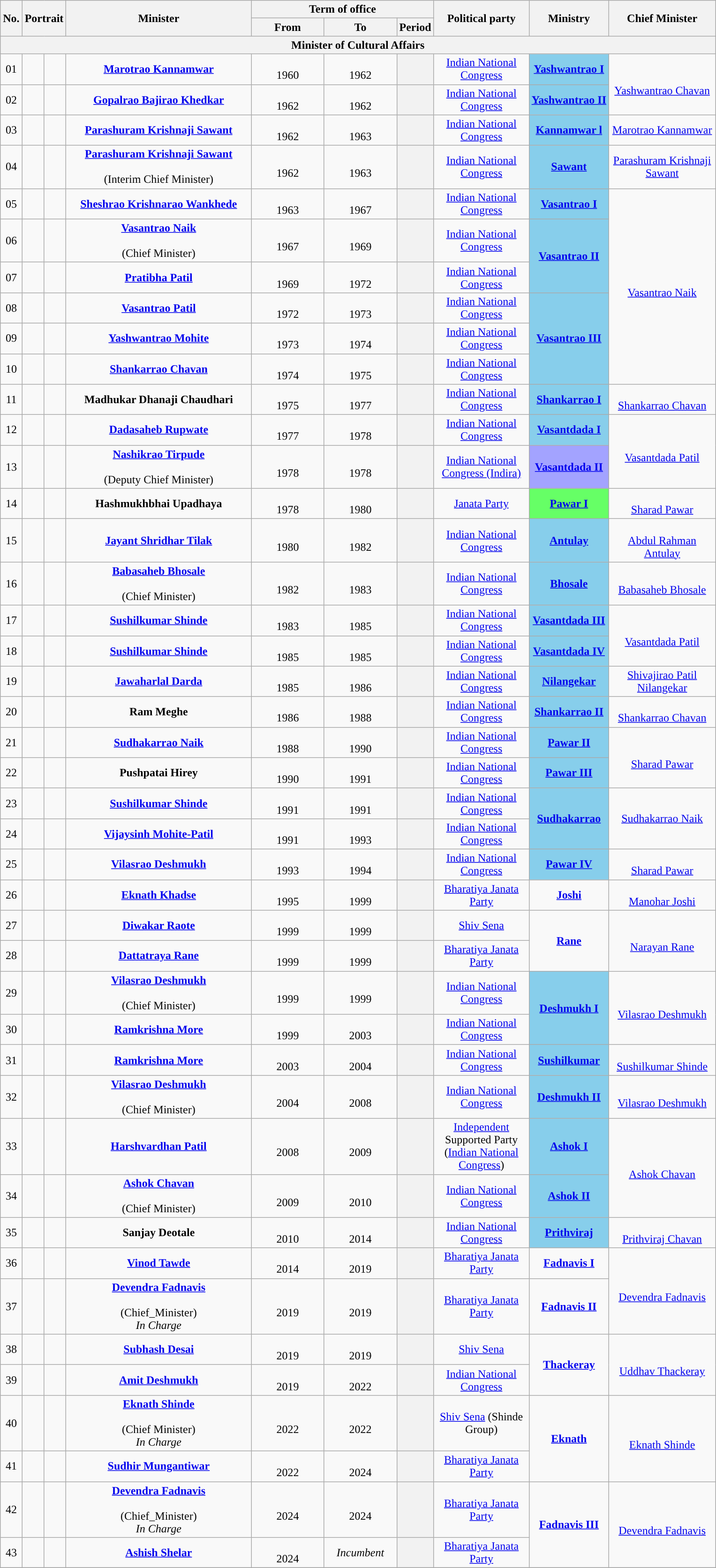<table class="wikitable" style="text-align:center">
<tr>
<th rowspan="2">No.</th>
<th rowspan="2" colspan="2">Portrait</th>
<th rowspan="2" style="width:16em">Minister<br></th>
<th colspan="3">Term of office</th>
<th rowspan="2" style="width:8em">Political party</th>
<th rowspan="2">Ministry</th>
<th rowspan="2" style="width:9em">Chief Minister</th>
</tr>
<tr>
<th style="width:6em">From</th>
<th style="width:6em">To</th>
<th>Period</th>
</tr>
<tr>
<th colspan="10">Minister of Cultural Affairs</th>
</tr>
<tr>
<td>01</td>
<td style="color:inherit;background:"></td>
<td></td>
<td><strong><a href='#'>Marotrao Kannamwar</a></strong>  <br> </td>
<td><br>1960</td>
<td><br>1962</td>
<th></th>
<td><a href='#'>Indian National Congress</a></td>
<td bgcolor="#87CEEB"><a href='#'><strong>Yashwantrao I</strong></a></td>
<td rowspan="2"> <br><a href='#'>Yashwantrao Chavan</a></td>
</tr>
<tr>
<td>02</td>
<td style="color:inherit;background:"></td>
<td></td>
<td><strong><a href='#'>Gopalrao Bajirao Khedkar</a></strong>  <br> </td>
<td><br>1962</td>
<td><br>1962</td>
<th></th>
<td><a href='#'>Indian National Congress</a></td>
<td bgcolor="#87CEEB"><a href='#'><strong>Yashwantrao II</strong></a></td>
</tr>
<tr>
<td>03</td>
<td style="color:inherit;background:"></td>
<td></td>
<td><strong><a href='#'>Parashuram Krishnaji Sawant</a></strong> <br> </td>
<td><br>1962</td>
<td><br>1963</td>
<th></th>
<td><a href='#'>Indian National Congress</a></td>
<td bgcolor="#87CEEB"><a href='#'><strong>Kannamwar l</strong></a></td>
<td><a href='#'>Marotrao Kannamwar</a></td>
</tr>
<tr>
<td>04</td>
<td style="color:inherit;background:"></td>
<td></td>
<td><strong><a href='#'>Parashuram Krishnaji Sawant</a></strong> <br>  <br>(Interim Chief Minister)</td>
<td><br>1962</td>
<td><br>1963</td>
<th></th>
<td><a href='#'>Indian National Congress</a></td>
<td bgcolor="#87CEEB"><a href='#'><strong>Sawant</strong></a></td>
<td><a href='#'>Parashuram Krishnaji Sawant</a></td>
</tr>
<tr>
<td>05</td>
<td style="color:inherit;background:"></td>
<td></td>
<td><strong><a href='#'>Sheshrao Krishnarao Wankhede</a></strong> <br> </td>
<td><br>1963</td>
<td><br>1967</td>
<th></th>
<td><a href='#'>Indian National Congress</a></td>
<td bgcolor="#87CEEB"><a href='#'><strong>Vasantrao I</strong></a></td>
<td rowspan="6"><br><a href='#'>Vasantrao Naik</a></td>
</tr>
<tr>
<td>06</td>
<td style="color:inherit;background:"></td>
<td></td>
<td><strong><a href='#'>Vasantrao Naik</a></strong> <br> <br> (Chief Minister)</td>
<td><br>1967</td>
<td><br>1969</td>
<th></th>
<td><a href='#'>Indian National Congress</a></td>
<td rowspan="2" bgcolor="#87CEEB"><a href='#'><strong>Vasantrao II</strong></a></td>
</tr>
<tr>
<td>07</td>
<td style="color:inherit;background:"></td>
<td></td>
<td><strong><a href='#'>Pratibha Patil</a></strong> <br> </td>
<td><br>1969</td>
<td><br>1972</td>
<th></th>
<td><a href='#'>Indian National Congress</a></td>
</tr>
<tr>
<td>08</td>
<td style="color:inherit;background:"></td>
<td></td>
<td><strong><a href='#'>Vasantrao Patil</a></strong> <br> </td>
<td><br>1972</td>
<td><br>1973</td>
<th></th>
<td><a href='#'>Indian National Congress</a></td>
<td rowspan="3" bgcolor="#87CEEB"><a href='#'><strong>Vasantrao III</strong></a></td>
</tr>
<tr>
<td>09</td>
<td style="color:inherit;background:"></td>
<td></td>
<td><strong><a href='#'>Yashwantrao Mohite</a></strong> <br> </td>
<td><br>1973</td>
<td><br>1974</td>
<th></th>
<td><a href='#'>Indian National Congress</a></td>
</tr>
<tr>
<td>10</td>
<td style="color:inherit;background:"></td>
<td></td>
<td><strong><a href='#'>Shankarrao Chavan</a></strong> <br> </td>
<td><br>1974</td>
<td><br>1975</td>
<th></th>
<td><a href='#'>Indian National Congress</a></td>
</tr>
<tr>
<td>11</td>
<td style="color:inherit;background:"></td>
<td></td>
<td><strong>Madhukar Dhanaji Chaudhari</strong> <br> </td>
<td><br>1975</td>
<td><br>1977</td>
<th></th>
<td><a href='#'>Indian National Congress</a></td>
<td rowspan="1" bgcolor="#87CEEB"><a href='#'><strong>Shankarrao I</strong></a></td>
<td rowspan="1"><br><a href='#'>Shankarrao Chavan</a></td>
</tr>
<tr>
<td>12</td>
<td style="color:inherit;background:"></td>
<td></td>
<td><strong><a href='#'>Dadasaheb Rupwate</a></strong> <br> </td>
<td><br>1977</td>
<td><br>1978</td>
<th></th>
<td><a href='#'>Indian National Congress</a></td>
<td rowspan="1" bgcolor="#88CEEB"><a href='#'><strong>Vasantdada I</strong></a></td>
<td rowspan="2"><br><a href='#'>Vasantdada Patil</a></td>
</tr>
<tr>
<td>13</td>
<td style="color:inherit;background:"></td>
<td></td>
<td><strong><a href='#'>Nashikrao Tirpude</a></strong> <br> <br> (Deputy Chief Minister)</td>
<td><br>1978</td>
<td><br>1978</td>
<th></th>
<td><a href='#'>Indian National Congress (Indira)</a></td>
<td rowspan="1" bgcolor="#A3A3FF"><a href='#'><strong>Vasantdada II</strong></a></td>
</tr>
<tr>
<td>14</td>
<td style="color:inherit;background:"></td>
<td></td>
<td><strong>Hashmukhbhai Upadhaya</strong> <br> </td>
<td><br>1978</td>
<td><br>1980</td>
<th></th>
<td><a href='#'>Janata Party</a></td>
<td rowspan="1" bgcolor="#66FF66"><a href='#'><strong>Pawar I</strong></a></td>
<td rowspan="1"><br><a href='#'>Sharad Pawar</a></td>
</tr>
<tr>
<td>15</td>
<td style="color:inherit;background:"></td>
<td></td>
<td><strong><a href='#'>Jayant Shridhar Tilak</a></strong> <br> </td>
<td><br>1980</td>
<td><br>1982</td>
<th></th>
<td><a href='#'>Indian National Congress</a></td>
<td rowspan="1" bgcolor="#87CEEB"><a href='#'><strong>Antulay</strong></a></td>
<td rowspan="1"> <br><a href='#'>Abdul Rahman Antulay</a></td>
</tr>
<tr>
<td>16</td>
<td style="color:inherit;background:"></td>
<td></td>
<td><strong><a href='#'>Babasaheb Bhosale</a></strong>  <br> <br> (Chief Minister)</td>
<td><br>1982</td>
<td><br>1983</td>
<th></th>
<td><a href='#'>Indian National Congress</a></td>
<td rowspan="1" bgcolor="#87CEEB"><a href='#'><strong>Bhosale</strong></a></td>
<td rowspan="1"> <br><a href='#'>Babasaheb Bhosale</a></td>
</tr>
<tr>
<td>17</td>
<td style="color:inherit;background:"></td>
<td></td>
<td><strong><a href='#'>Sushilkumar Shinde</a></strong> <br> </td>
<td><br>1983</td>
<td><br>1985</td>
<th></th>
<td><a href='#'>Indian National Congress</a></td>
<td rowspan="1" bgcolor="#87CEEB"><a href='#'><strong>Vasantdada III</strong></a></td>
<td rowspan="2"><br><a href='#'>Vasantdada Patil</a></td>
</tr>
<tr>
<td>18</td>
<td style="color:inherit;background:"></td>
<td></td>
<td><strong><a href='#'>Sushilkumar Shinde</a></strong>  <br> </td>
<td><br>1985</td>
<td><br>1985</td>
<th></th>
<td><a href='#'>Indian National Congress</a></td>
<td bgcolor="#87CEEB"><a href='#'><strong>Vasantdada IV</strong></a></td>
</tr>
<tr>
<td>19</td>
<td style="color:inherit;background:"></td>
<td></td>
<td><strong><a href='#'>Jawaharlal Darda</a></strong> <br> </td>
<td><br>1985</td>
<td><br>1986</td>
<th></th>
<td><a href='#'>Indian National Congress</a></td>
<td rowspan="1" bgcolor="#87CEEB"><a href='#'><strong>Nilangekar</strong></a></td>
<td rowspan="1"><a href='#'>Shivajirao Patil Nilangekar</a></td>
</tr>
<tr>
<td>20</td>
<td style="color:inherit;background:"></td>
<td></td>
<td><strong>Ram Meghe</strong>  <br> </td>
<td><br>1986</td>
<td><br>1988</td>
<th></th>
<td><a href='#'>Indian National Congress</a></td>
<td rowspan="1"bgcolor="#87CEEB"><a href='#'><strong>Shankarrao II</strong></a></td>
<td rowspan="1"> <br><a href='#'>Shankarrao Chavan</a></td>
</tr>
<tr>
<td>21</td>
<td style="color:inherit;background:"></td>
<td></td>
<td><strong><a href='#'>Sudhakarrao Naik</a></strong> <br> </td>
<td><br>1988</td>
<td><br>1990</td>
<th></th>
<td><a href='#'>Indian National Congress</a></td>
<td rowspan="1" bgcolor="#87CEEB"><a href='#'><strong>Pawar II</strong></a></td>
<td rowspan="2"> <br><a href='#'>Sharad Pawar</a></td>
</tr>
<tr>
<td>22</td>
<td style="color:inherit;background:"></td>
<td></td>
<td><strong>Pushpatai Hirey</strong> <br> </td>
<td><br>1990</td>
<td><br>1991</td>
<th></th>
<td><a href='#'>Indian National Congress</a></td>
<td rowspan="1" bgcolor="#87CEEB"><a href='#'><strong>Pawar III</strong></a></td>
</tr>
<tr>
<td>23</td>
<td style="color:inherit;background:"></td>
<td></td>
<td><strong><a href='#'>Sushilkumar Shinde</a></strong> <br> </td>
<td><br>1991</td>
<td><br>1991</td>
<th></th>
<td><a href='#'>Indian National Congress</a></td>
<td rowspan="2" bgcolor="#87CEEB"><a href='#'><strong>Sudhakarrao</strong></a></td>
<td rowspan="2"><a href='#'>Sudhakarrao Naik</a></td>
</tr>
<tr>
<td>24</td>
<td style="color:inherit;background:"></td>
<td></td>
<td><strong><a href='#'>Vijaysinh Mohite-Patil</a></strong> <br> </td>
<td><br>1991</td>
<td><br>1993</td>
<th></th>
<td><a href='#'>Indian National Congress</a></td>
</tr>
<tr>
<td>25</td>
<td style="color:inherit;background:"></td>
<td></td>
<td><strong><a href='#'>Vilasrao Deshmukh</a></strong> <br> </td>
<td><br>1993</td>
<td><br>1994</td>
<th></th>
<td><a href='#'>Indian National Congress</a></td>
<td rowspan="1" bgcolor="#87CEEB"><a href='#'><strong>Pawar IV</strong></a></td>
<td rowspan="1"> <br><a href='#'>Sharad Pawar</a></td>
</tr>
<tr>
<td>26</td>
<td style="color:inherit;background:"></td>
<td></td>
<td><strong><a href='#'>Eknath Khadse</a></strong> <br> </td>
<td><br>1995</td>
<td><br>1999</td>
<th></th>
<td><a href='#'>Bharatiya Janata Party</a></td>
<td rowspan="1"><a href='#'><strong>Joshi</strong></a></td>
<td rowspan="1"> <br><a href='#'>Manohar Joshi</a></td>
</tr>
<tr>
<td>27</td>
<td style="color:inherit;background:"></td>
<td></td>
<td><strong><a href='#'>Diwakar Raote</a></strong> <br> </td>
<td><br>1999</td>
<td><br>1999</td>
<th></th>
<td><a href='#'>Shiv Sena</a></td>
<td rowspan="2"><a href='#'><strong>Rane</strong></a></td>
<td rowspan="2"> <br><a href='#'>Narayan Rane</a></td>
</tr>
<tr>
<td>28</td>
<td style="color:inherit;background:"></td>
<td></td>
<td><strong><a href='#'>Dattatraya Rane</a></strong> <br> </td>
<td><br>1999</td>
<td><br>1999</td>
<th></th>
<td><a href='#'>Bharatiya Janata Party</a></td>
</tr>
<tr>
<td>29</td>
<td style="color:inherit;background:"></td>
<td></td>
<td><strong><a href='#'>Vilasrao Deshmukh</a></strong> <br> <br>(Chief Minister)</td>
<td><br>1999</td>
<td><br>1999</td>
<th></th>
<td><a href='#'>Indian National Congress</a></td>
<td rowspan="2" bgcolor="#87CEEB"><a href='#'><strong>Deshmukh I</strong></a></td>
<td rowspan="2"> <br><a href='#'>Vilasrao Deshmukh</a></td>
</tr>
<tr>
<td>30</td>
<td style="color:inherit;background:"></td>
<td></td>
<td><strong><a href='#'>Ramkrishna More</a></strong> <br> </td>
<td><br>1999</td>
<td><br>2003</td>
<th></th>
<td><a href='#'>Indian National Congress</a></td>
</tr>
<tr>
<td>31</td>
<td style="color:inherit;background:"></td>
<td></td>
<td><strong><a href='#'>Ramkrishna More</a></strong> <br> </td>
<td><br>2003</td>
<td><br>2004</td>
<th></th>
<td><a href='#'>Indian National Congress</a></td>
<td rowspan="1" bgcolor="#87CEEB"><a href='#'><strong>Sushilkumar</strong></a></td>
<td rowspan="1"> <br><a href='#'>Sushilkumar Shinde</a></td>
</tr>
<tr>
<td>32</td>
<td style="color:inherit;background:"></td>
<td></td>
<td><strong><a href='#'>Vilasrao Deshmukh</a></strong> <br> <br> (Chief Minister)</td>
<td><br>2004</td>
<td><br>2008</td>
<th></th>
<td><a href='#'>Indian National Congress</a></td>
<td rowspan="1" bgcolor="#87CEEB"><a href='#'><strong>Deshmukh II</strong></a></td>
<td rowspan="1"> <br><a href='#'>Vilasrao Deshmukh</a></td>
</tr>
<tr>
<td>33</td>
<td style="color:inherit;background:"></td>
<td></td>
<td><strong><a href='#'>Harshvardhan Patil</a></strong> <br> </td>
<td><br>2008</td>
<td><br>2009</td>
<th></th>
<td><a href='#'>Independent</a> Supported Party<br>(<a href='#'>Indian National Congress</a>)</td>
<td rowspan="1" bgcolor="#87CEEB"><a href='#'><strong>Ashok I</strong></a></td>
<td rowspan="2"><br><a href='#'>Ashok Chavan</a></td>
</tr>
<tr>
<td>34</td>
<td style="color:inherit;background:"></td>
<td></td>
<td><strong><a href='#'>Ashok Chavan</a></strong> <br> <br> (Chief Minister)</td>
<td><br>2009</td>
<td><br>2010</td>
<th></th>
<td><a href='#'>Indian National Congress</a></td>
<td rowspan="1"bgcolor="#87CEEB"><a href='#'><strong>Ashok II</strong></a></td>
</tr>
<tr>
<td>35</td>
<td style="color:inherit;background:"></td>
<td></td>
<td><strong>Sanjay Deotale</strong> <br> </td>
<td><br>2010</td>
<td><br>2014</td>
<th></th>
<td><a href='#'>Indian National Congress</a></td>
<td rowspan="1" bgcolor="#87CEEB"><a href='#'><strong>Prithviraj</strong></a></td>
<td rowspan="1"><br><a href='#'>Prithviraj Chavan</a></td>
</tr>
<tr>
<td>36</td>
<td style="color:inherit;background:"></td>
<td></td>
<td><strong><a href='#'>Vinod Tawde</a></strong>  <br> </td>
<td><br>2014</td>
<td><br>2019</td>
<th></th>
<td rowspan="1"><a href='#'>Bharatiya Janata Party</a></td>
<td rowspan="1"><a href='#'><strong>Fadnavis I</strong></a></td>
<td rowspan="2"> <br><a href='#'>Devendra Fadnavis</a></td>
</tr>
<tr>
<td>37</td>
<td style="color:inherit;background:"></td>
<td></td>
<td><strong><a href='#'>Devendra Fadnavis</a></strong>  <br> <br>(Chief_Minister) <br><em>In Charge</em></td>
<td><br>2019</td>
<td><br>2019</td>
<th></th>
<td><a href='#'>Bharatiya Janata Party</a></td>
<td rowspan="1"><a href='#'><strong>Fadnavis II</strong></a></td>
</tr>
<tr>
<td>38</td>
<td style="color:inherit;background:"></td>
<td></td>
<td><strong><a href='#'>Subhash Desai</a></strong> <br> </td>
<td><br>2019</td>
<td><br>2019</td>
<th></th>
<td><a href='#'>Shiv Sena</a></td>
<td rowspan="2"><a href='#'><strong>Thackeray</strong></a></td>
<td rowspan="2"> <br><a href='#'>Uddhav Thackeray</a></td>
</tr>
<tr>
<td>39</td>
<td style="color:inherit;background:"></td>
<td></td>
<td><strong><a href='#'>Amit Deshmukh</a></strong>  <br> </td>
<td><br>2019</td>
<td><br>2022</td>
<th></th>
<td><a href='#'>Indian National Congress</a></td>
</tr>
<tr>
<td>40</td>
<td style="color:inherit;background:"></td>
<td></td>
<td><strong><a href='#'>Eknath Shinde</a></strong> <br>  <br>(Chief Minister)<br><em>In Charge</em></td>
<td><br>2022</td>
<td><br>2022</td>
<th></th>
<td><a href='#'>Shiv Sena</a> (Shinde Group)</td>
<td rowspan="2"><a href='#'><strong>Eknath</strong></a></td>
<td rowspan="2"> <br><a href='#'>Eknath Shinde</a></td>
</tr>
<tr>
<td>41</td>
<td style="color:inherit;background:"></td>
<td></td>
<td><strong><a href='#'>Sudhir Mungantiwar</a></strong> <br> </td>
<td><br>2022</td>
<td><br>2024</td>
<th></th>
<td><a href='#'>Bharatiya Janata Party</a></td>
</tr>
<tr>
<td>42</td>
<td style="color:inherit;background:"></td>
<td></td>
<td><strong><a href='#'>Devendra Fadnavis</a></strong>  <br> <br>(Chief_Minister) <br><em>In Charge</em></td>
<td><br>2024</td>
<td><br>2024</td>
<th></th>
<td><a href='#'>Bharatiya Janata Party</a></td>
<td rowspan="2"><a href='#'><strong>Fadnavis III</strong></a></td>
<td rowspan="2"> <br><a href='#'>Devendra Fadnavis</a></td>
</tr>
<tr>
<td>43</td>
<td style="color:inherit;background:"></td>
<td></td>
<td><strong><a href='#'>Ashish Shelar</a></strong> <br> </td>
<td><br>2024</td>
<td><em>Incumbent</em></td>
<th></th>
<td><a href='#'>Bharatiya Janata Party</a></td>
</tr>
<tr>
</tr>
</table>
